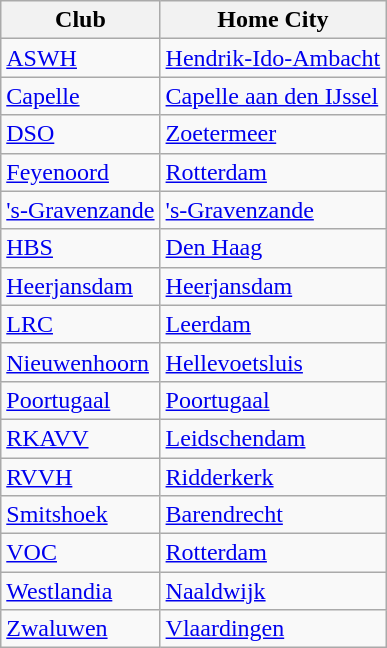<table class="wikitable sortable">
<tr>
<th>Club</th>
<th>Home City</th>
</tr>
<tr>
<td><a href='#'>ASWH</a></td>
<td><a href='#'>Hendrik-Ido-Ambacht</a></td>
</tr>
<tr>
<td><a href='#'>Capelle</a></td>
<td><a href='#'>Capelle aan den IJssel</a></td>
</tr>
<tr>
<td><a href='#'>DSO</a></td>
<td><a href='#'>Zoetermeer</a></td>
</tr>
<tr>
<td><a href='#'>Feyenoord</a></td>
<td><a href='#'>Rotterdam</a></td>
</tr>
<tr>
<td><a href='#'>'s-Gravenzande</a></td>
<td><a href='#'>'s-Gravenzande</a></td>
</tr>
<tr>
<td><a href='#'>HBS</a></td>
<td><a href='#'>Den Haag</a></td>
</tr>
<tr>
<td><a href='#'>Heerjansdam</a></td>
<td><a href='#'>Heerjansdam</a></td>
</tr>
<tr>
<td><a href='#'>LRC</a></td>
<td><a href='#'>Leerdam</a></td>
</tr>
<tr>
<td><a href='#'>Nieuwenhoorn</a></td>
<td><a href='#'>Hellevoetsluis</a></td>
</tr>
<tr>
<td><a href='#'>Poortugaal</a></td>
<td><a href='#'>Poortugaal</a></td>
</tr>
<tr>
<td><a href='#'>RKAVV</a></td>
<td><a href='#'>Leidschendam</a></td>
</tr>
<tr>
<td><a href='#'>RVVH</a></td>
<td><a href='#'>Ridderkerk</a></td>
</tr>
<tr>
<td><a href='#'>Smitshoek</a></td>
<td><a href='#'>Barendrecht</a></td>
</tr>
<tr>
<td><a href='#'>VOC</a></td>
<td><a href='#'>Rotterdam</a></td>
</tr>
<tr>
<td><a href='#'>Westlandia</a></td>
<td><a href='#'>Naaldwijk</a></td>
</tr>
<tr>
<td><a href='#'>Zwaluwen</a></td>
<td><a href='#'>Vlaardingen</a></td>
</tr>
</table>
